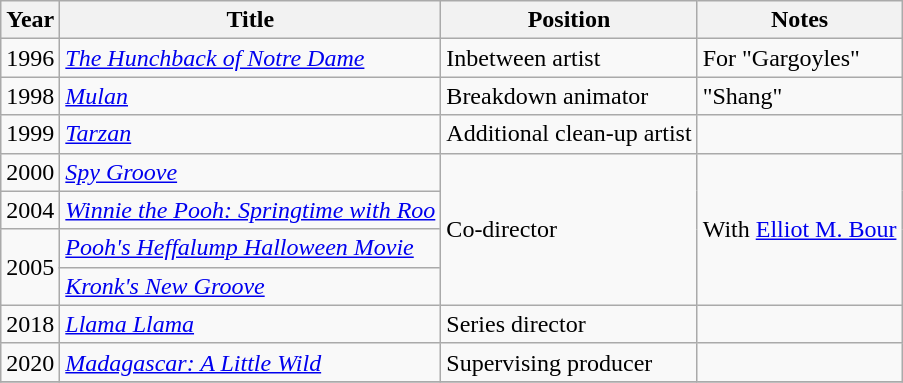<table class="wikitable sortable">
<tr>
<th>Year</th>
<th>Title</th>
<th>Position</th>
<th>Notes</th>
</tr>
<tr>
<td>1996</td>
<td><em><a href='#'>The Hunchback of Notre Dame</a></em></td>
<td>Inbetween artist</td>
<td>For "Gargoyles"</td>
</tr>
<tr>
<td>1998</td>
<td><em><a href='#'>Mulan</a></em></td>
<td>Breakdown animator</td>
<td>"Shang"</td>
</tr>
<tr>
<td>1999</td>
<td><em><a href='#'>Tarzan</a></em></td>
<td>Additional clean-up artist</td>
<td></td>
</tr>
<tr>
<td>2000</td>
<td><em><a href='#'>Spy Groove</a></em></td>
<td rowspan="4">Co-director</td>
<td rowspan="4">With <a href='#'>Elliot M. Bour</a></td>
</tr>
<tr>
<td>2004</td>
<td><em><a href='#'>Winnie the Pooh: Springtime with Roo</a></em></td>
</tr>
<tr>
<td rowspan="2">2005</td>
<td><em><a href='#'>Pooh's Heffalump Halloween Movie</a></em></td>
</tr>
<tr>
<td><em><a href='#'>Kronk's New Groove</a></em></td>
</tr>
<tr>
<td>2018</td>
<td><em><a href='#'>Llama Llama</a></em></td>
<td>Series director</td>
<td></td>
</tr>
<tr>
<td>2020</td>
<td><em><a href='#'>Madagascar: A Little Wild</a></em></td>
<td>Supervising producer</td>
<td></td>
</tr>
<tr>
</tr>
</table>
